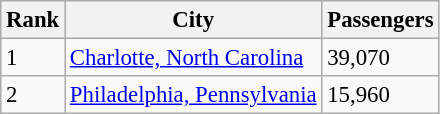<table class="wikitable sortable" style="font-size: 95%" width="align=">
<tr>
<th>Rank</th>
<th>City</th>
<th>Passengers</th>
</tr>
<tr>
<td>1</td>
<td> <a href='#'>Charlotte, North Carolina</a></td>
<td>39,070</td>
</tr>
<tr>
<td>2</td>
<td> <a href='#'>Philadelphia, Pennsylvania</a></td>
<td>15,960</td>
</tr>
</table>
